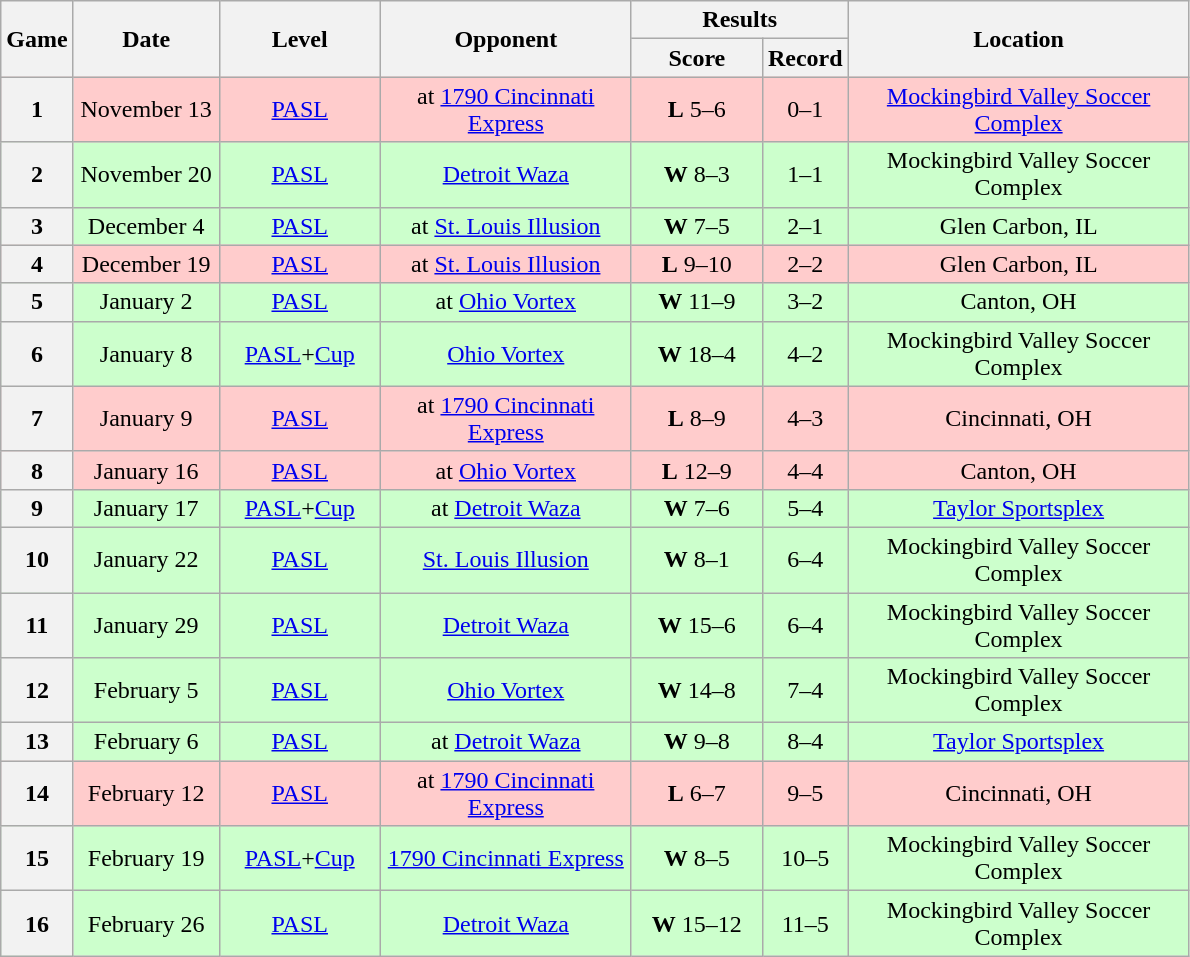<table class="wikitable">
<tr>
<th rowspan="2" width="40">Game</th>
<th rowspan="2" width="90">Date</th>
<th rowspan="2" width="100">Level</th>
<th rowspan="2" width="160">Opponent</th>
<th colspan="2" width="120">Results</th>
<th rowspan="2" width="220">Location</th>
</tr>
<tr>
<th width="80">Score</th>
<th width="40">Record</th>
</tr>
<tr align="center" bgcolor="#FFCCCC">
<th>1</th>
<td>November 13</td>
<td><a href='#'>PASL</a></td>
<td>at <a href='#'>1790 Cincinnati Express</a></td>
<td><strong>L</strong> 5–6</td>
<td>0–1</td>
<td><a href='#'>Mockingbird Valley Soccer Complex</a></td>
</tr>
<tr align="center" bgcolor="#CCFFCC">
<th>2</th>
<td>November 20</td>
<td><a href='#'>PASL</a></td>
<td><a href='#'>Detroit Waza</a></td>
<td><strong>W</strong> 8–3</td>
<td>1–1</td>
<td>Mockingbird Valley Soccer Complex</td>
</tr>
<tr align="center" bgcolor="#CCFFCC">
<th>3</th>
<td>December 4</td>
<td><a href='#'>PASL</a></td>
<td>at <a href='#'>St. Louis Illusion</a></td>
<td><strong>W</strong> 7–5</td>
<td>2–1</td>
<td>Glen Carbon, IL</td>
</tr>
<tr align="center" bgcolor="#FFCCCC">
<th>4</th>
<td>December 19</td>
<td><a href='#'>PASL</a></td>
<td>at <a href='#'>St. Louis Illusion</a></td>
<td><strong>L</strong> 9–10</td>
<td>2–2</td>
<td>Glen Carbon, IL</td>
</tr>
<tr align="center" bgcolor="#CCFFCC">
<th>5</th>
<td>January 2</td>
<td><a href='#'>PASL</a></td>
<td>at <a href='#'>Ohio Vortex</a></td>
<td><strong>W</strong> 11–9</td>
<td>3–2</td>
<td>Canton, OH</td>
</tr>
<tr align="center" bgcolor="#CCFFCC">
<th>6</th>
<td>January 8</td>
<td><a href='#'>PASL</a>+<a href='#'>Cup</a></td>
<td><a href='#'>Ohio Vortex</a></td>
<td><strong>W</strong> 18–4</td>
<td>4–2</td>
<td>Mockingbird Valley Soccer Complex</td>
</tr>
<tr align="center" bgcolor="#FFCCCC">
<th>7</th>
<td>January 9</td>
<td><a href='#'>PASL</a></td>
<td>at <a href='#'>1790 Cincinnati Express</a></td>
<td><strong>L</strong> 8–9</td>
<td>4–3</td>
<td>Cincinnati, OH</td>
</tr>
<tr align="center" bgcolor="#FFCCCC">
<th>8</th>
<td>January 16</td>
<td><a href='#'>PASL</a></td>
<td>at <a href='#'>Ohio Vortex</a></td>
<td><strong>L</strong> 12–9</td>
<td>4–4</td>
<td>Canton, OH</td>
</tr>
<tr align="center" bgcolor="#CCFFCC">
<th>9</th>
<td>January 17</td>
<td><a href='#'>PASL</a>+<a href='#'>Cup</a></td>
<td>at <a href='#'>Detroit Waza</a></td>
<td><strong>W</strong> 7–6</td>
<td>5–4</td>
<td><a href='#'>Taylor Sportsplex</a></td>
</tr>
<tr align="center" bgcolor="#CCFFCC">
<th>10</th>
<td>January 22</td>
<td><a href='#'>PASL</a></td>
<td><a href='#'>St. Louis Illusion</a></td>
<td><strong>W</strong> 8–1</td>
<td>6–4</td>
<td>Mockingbird Valley Soccer Complex</td>
</tr>
<tr align="center" bgcolor="#CCFFCC">
<th>11</th>
<td>January 29</td>
<td><a href='#'>PASL</a></td>
<td><a href='#'>Detroit Waza</a></td>
<td><strong>W</strong> 15–6</td>
<td>6–4</td>
<td>Mockingbird Valley Soccer Complex</td>
</tr>
<tr align="center" bgcolor="#CCFFCC">
<th>12</th>
<td>February 5</td>
<td><a href='#'>PASL</a></td>
<td><a href='#'>Ohio Vortex</a></td>
<td><strong>W</strong> 14–8</td>
<td>7–4</td>
<td>Mockingbird Valley Soccer Complex</td>
</tr>
<tr align="center" bgcolor="#CCFFCC">
<th>13</th>
<td>February 6</td>
<td><a href='#'>PASL</a></td>
<td>at <a href='#'>Detroit Waza</a></td>
<td><strong>W</strong> 9–8</td>
<td>8–4</td>
<td><a href='#'>Taylor Sportsplex</a></td>
</tr>
<tr align="center" bgcolor="#FFCCCC">
<th>14</th>
<td>February 12</td>
<td><a href='#'>PASL</a></td>
<td>at <a href='#'>1790 Cincinnati Express</a></td>
<td><strong>L</strong> 6–7</td>
<td>9–5</td>
<td>Cincinnati, OH</td>
</tr>
<tr align="center" bgcolor="#CCFFCC">
<th>15</th>
<td>February 19</td>
<td><a href='#'>PASL</a>+<a href='#'>Cup</a></td>
<td><a href='#'>1790 Cincinnati Express</a></td>
<td><strong>W</strong> 8–5</td>
<td>10–5</td>
<td>Mockingbird Valley Soccer Complex</td>
</tr>
<tr align="center" bgcolor="#CCFFCC">
<th>16</th>
<td>February 26</td>
<td><a href='#'>PASL</a></td>
<td><a href='#'>Detroit Waza</a></td>
<td><strong>W</strong> 15–12</td>
<td>11–5</td>
<td>Mockingbird Valley Soccer Complex</td>
</tr>
</table>
